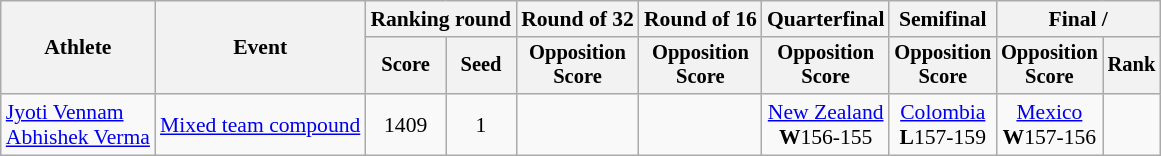<table class="wikitable" style="font-size:90%">
<tr>
<th rowspan=2>Athlete</th>
<th rowspan=2>Event</th>
<th colspan="2">Ranking round</th>
<th>Round of 32</th>
<th>Round of 16</th>
<th>Quarterfinal</th>
<th>Semifinal</th>
<th colspan="2">Final / </th>
</tr>
<tr style="font-size:95%">
<th>Score</th>
<th>Seed</th>
<th>Opposition<br>Score</th>
<th>Opposition<br>Score</th>
<th>Opposition<br>Score</th>
<th>Opposition<br>Score</th>
<th>Opposition<br>Score</th>
<th>Rank</th>
</tr>
<tr align=center>
<td align=left><a href='#'>Jyoti Vennam</a><br><a href='#'>Abhishek Verma</a></td>
<td align=left><a href='#'>Mixed team compound</a></td>
<td>1409</td>
<td>1</td>
<td></td>
<td></td>
<td><a href='#'>New Zealand</a><br><strong>W</strong>156-155</td>
<td><a href='#'>Colombia</a><br><strong>L</strong>157-159</td>
<td><a href='#'>Mexico</a><br><strong>W</strong>157-156</td>
<td></td>
</tr>
</table>
